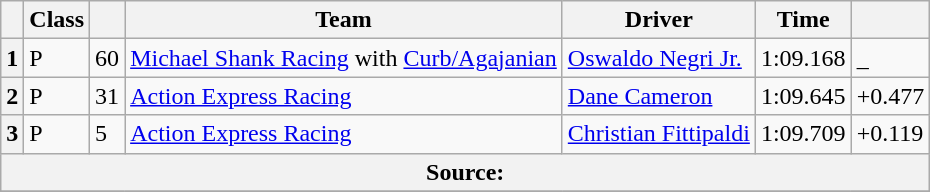<table class="wikitable">
<tr>
<th scope="col"></th>
<th scope="col">Class</th>
<th scope="col"></th>
<th scope="col">Team</th>
<th scope="col">Driver</th>
<th scope="col">Time</th>
<th scope="col"></th>
</tr>
<tr>
<th scope="row">1</th>
<td>P</td>
<td>60</td>
<td><a href='#'>Michael Shank Racing</a> with <a href='#'>Curb/Agajanian</a></td>
<td><a href='#'>Oswaldo Negri Jr.</a></td>
<td>1:09.168</td>
<td>_</td>
</tr>
<tr>
<th scope="row">2</th>
<td>P</td>
<td>31</td>
<td><a href='#'>Action Express Racing</a></td>
<td><a href='#'>Dane Cameron</a></td>
<td>1:09.645</td>
<td>+0.477</td>
</tr>
<tr>
<th scope="row">3</th>
<td>P</td>
<td>5</td>
<td><a href='#'>Action Express Racing</a></td>
<td><a href='#'>Christian Fittipaldi</a></td>
<td>1:09.709</td>
<td>+0.119</td>
</tr>
<tr>
<th colspan="7">Source:</th>
</tr>
<tr>
</tr>
</table>
